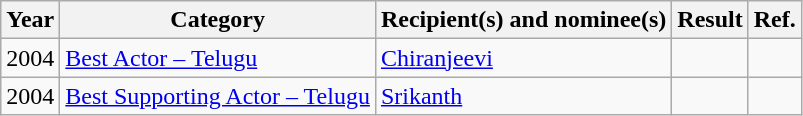<table class="wikitable">
<tr>
<th>Year</th>
<th>Category</th>
<th>Recipient(s) and nominee(s)</th>
<th>Result</th>
<th>Ref.</th>
</tr>
<tr>
<td>2004</td>
<td><a href='#'>Best Actor – Telugu</a></td>
<td><a href='#'>Chiranjeevi</a></td>
<td></td>
<td></td>
</tr>
<tr>
<td>2004</td>
<td><a href='#'>Best Supporting Actor – Telugu</a></td>
<td><a href='#'>Srikanth</a></td>
<td></td>
<td></td>
</tr>
</table>
